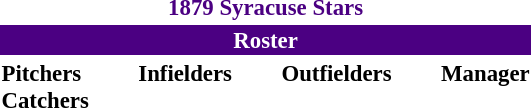<table class="toccolours" style="font-size: 95%;">
<tr>
<th colspan="10" style="background-color: #white; color: #4B0082; text-align: center;">1879 Syracuse Stars</th>
</tr>
<tr>
<td colspan="10" style="background-color:#4B0082; color: white; text-align: center;"><strong>Roster</strong></td>
</tr>
<tr>
<td valign="top"><strong>Pitchers</strong><br>
<strong>Catchers</strong>

</td>
<td width="25px"></td>
<td valign="top"><strong>Infielders</strong><br>







</td>
<td width="25px"></td>
<td valign="top"><strong>Outfielders</strong><br>




</td>
<td width="25px"></td>
<td valign="top"><strong>Manager</strong><br>

</td>
</tr>
</table>
